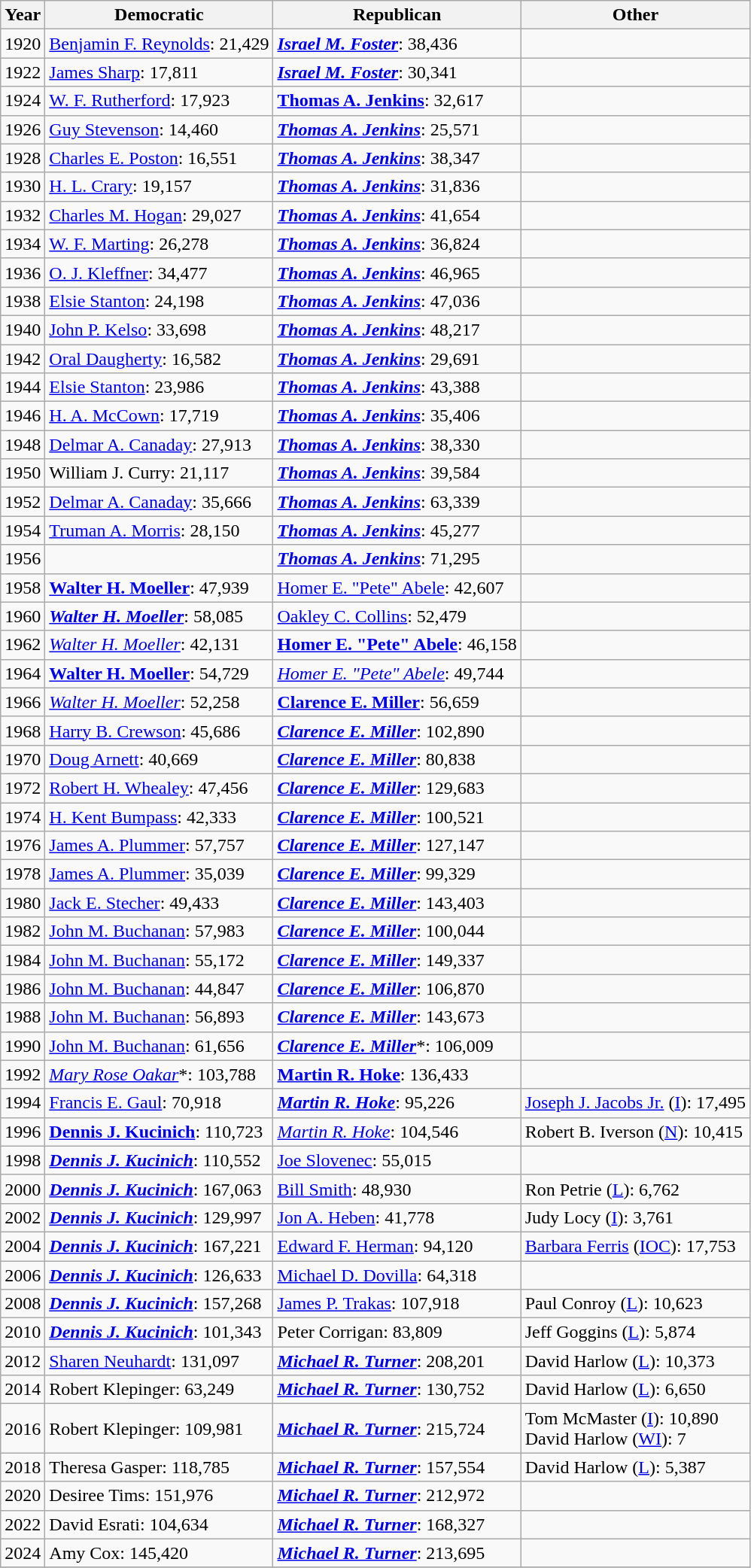<table class=wikitable>
<tr>
<th>Year</th>
<th>Democratic</th>
<th>Republican</th>
<th>Other</th>
</tr>
<tr>
<td>1920</td>
<td><a href='#'>Benjamin F. Reynolds</a>: 21,429</td>
<td><strong><em><a href='#'>Israel M. Foster</a></em></strong>: 38,436</td>
<td> </td>
</tr>
<tr>
<td>1922</td>
<td><a href='#'>James Sharp</a>: 17,811</td>
<td><strong><em><a href='#'>Israel M. Foster</a></em></strong>: 30,341</td>
<td> </td>
</tr>
<tr>
<td>1924</td>
<td><a href='#'>W. F. Rutherford</a>: 17,923</td>
<td><strong><a href='#'>Thomas A. Jenkins</a></strong>: 32,617</td>
<td> </td>
</tr>
<tr>
<td>1926</td>
<td><a href='#'>Guy Stevenson</a>: 14,460</td>
<td><strong><em><a href='#'>Thomas A. Jenkins</a></em></strong>: 25,571</td>
<td> </td>
</tr>
<tr>
<td>1928</td>
<td><a href='#'>Charles E. Poston</a>: 16,551</td>
<td><strong><em><a href='#'>Thomas A. Jenkins</a></em></strong>: 38,347</td>
<td> </td>
</tr>
<tr>
<td>1930</td>
<td><a href='#'>H. L. Crary</a>: 19,157</td>
<td><strong><em><a href='#'>Thomas A. Jenkins</a></em></strong>: 31,836</td>
<td> </td>
</tr>
<tr>
<td>1932</td>
<td><a href='#'>Charles M. Hogan</a>: 29,027</td>
<td><strong><em><a href='#'>Thomas A. Jenkins</a></em></strong>: 41,654</td>
<td> </td>
</tr>
<tr>
<td>1934</td>
<td><a href='#'>W. F. Marting</a>: 26,278</td>
<td><strong><em><a href='#'>Thomas A. Jenkins</a></em></strong>: 36,824</td>
<td> </td>
</tr>
<tr>
<td>1936</td>
<td><a href='#'>O. J. Kleffner</a>: 34,477</td>
<td><strong><em><a href='#'>Thomas A. Jenkins</a></em></strong>: 46,965</td>
<td> </td>
</tr>
<tr>
<td>1938</td>
<td><a href='#'>Elsie Stanton</a>: 24,198</td>
<td><strong><em><a href='#'>Thomas A. Jenkins</a></em></strong>: 47,036</td>
<td> </td>
</tr>
<tr>
<td>1940</td>
<td><a href='#'>John P. Kelso</a>: 33,698</td>
<td><strong><em><a href='#'>Thomas A. Jenkins</a></em></strong>: 48,217</td>
<td> </td>
</tr>
<tr>
<td>1942</td>
<td><a href='#'>Oral Daugherty</a>: 16,582</td>
<td><strong><em><a href='#'>Thomas A. Jenkins</a></em></strong>: 29,691</td>
<td> </td>
</tr>
<tr>
<td>1944</td>
<td><a href='#'>Elsie Stanton</a>: 23,986</td>
<td><strong><em><a href='#'>Thomas A. Jenkins</a></em></strong>: 43,388</td>
<td> </td>
</tr>
<tr>
<td>1946</td>
<td><a href='#'>H. A. McCown</a>: 17,719</td>
<td><strong><em><a href='#'>Thomas A. Jenkins</a></em></strong>: 35,406</td>
<td> </td>
</tr>
<tr>
<td>1948</td>
<td><a href='#'>Delmar A. Canaday</a>: 27,913</td>
<td><strong><em><a href='#'>Thomas A. Jenkins</a></em></strong>: 38,330</td>
<td> </td>
</tr>
<tr>
<td>1950</td>
<td>William J. Curry: 21,117</td>
<td><strong><em><a href='#'>Thomas A. Jenkins</a></em></strong>: 39,584</td>
<td> </td>
</tr>
<tr>
<td>1952</td>
<td><a href='#'>Delmar A. Canaday</a>: 35,666</td>
<td><strong><em><a href='#'>Thomas A. Jenkins</a></em></strong>: 63,339</td>
<td> </td>
</tr>
<tr>
<td>1954</td>
<td><a href='#'>Truman A. Morris</a>: 28,150</td>
<td><strong><em><a href='#'>Thomas A. Jenkins</a></em></strong>: 45,277</td>
<td> </td>
</tr>
<tr>
<td>1956</td>
<td> </td>
<td><strong><em><a href='#'>Thomas A. Jenkins</a></em></strong>: 71,295</td>
<td> </td>
</tr>
<tr>
<td>1958</td>
<td><strong><a href='#'>Walter H. Moeller</a></strong>: 47,939</td>
<td><a href='#'>Homer E. "Pete" Abele</a>: 42,607</td>
<td> </td>
</tr>
<tr>
<td>1960</td>
<td><strong><em><a href='#'>Walter H. Moeller</a></em></strong>: 58,085</td>
<td><a href='#'>Oakley C. Collins</a>: 52,479</td>
<td> </td>
</tr>
<tr>
<td>1962</td>
<td><em><a href='#'>Walter H. Moeller</a></em>: 42,131</td>
<td><strong><a href='#'>Homer E. "Pete" Abele</a></strong>: 46,158</td>
<td> </td>
</tr>
<tr>
<td>1964</td>
<td><strong><a href='#'>Walter H. Moeller</a></strong>: 54,729</td>
<td><em><a href='#'>Homer E. "Pete" Abele</a></em>: 49,744</td>
<td> </td>
</tr>
<tr>
<td>1966</td>
<td><em><a href='#'>Walter H. Moeller</a></em>: 52,258</td>
<td><strong><a href='#'>Clarence E. Miller</a></strong>: 56,659</td>
<td> </td>
</tr>
<tr>
<td>1968</td>
<td><a href='#'>Harry B. Crewson</a>: 45,686</td>
<td><strong><em><a href='#'>Clarence E. Miller</a></em></strong>: 102,890</td>
<td> </td>
</tr>
<tr>
<td>1970</td>
<td><a href='#'>Doug Arnett</a>: 40,669</td>
<td><strong><em><a href='#'>Clarence E. Miller</a></em></strong>: 80,838</td>
<td> </td>
</tr>
<tr>
<td>1972</td>
<td><a href='#'>Robert H. Whealey</a>: 47,456</td>
<td><strong><em><a href='#'>Clarence E. Miller</a></em></strong>: 129,683</td>
<td> </td>
</tr>
<tr>
<td>1974</td>
<td><a href='#'>H. Kent Bumpass</a>: 42,333</td>
<td><strong><em><a href='#'>Clarence E. Miller</a></em></strong>: 100,521</td>
<td> </td>
</tr>
<tr>
<td>1976</td>
<td><a href='#'>James A. Plummer</a>: 57,757</td>
<td><strong><em><a href='#'>Clarence E. Miller</a></em></strong>: 127,147</td>
<td> </td>
</tr>
<tr>
<td>1978</td>
<td><a href='#'>James A. Plummer</a>: 35,039</td>
<td><strong><em><a href='#'>Clarence E. Miller</a></em></strong>: 99,329</td>
<td> </td>
</tr>
<tr>
<td>1980</td>
<td><a href='#'>Jack E. Stecher</a>: 49,433</td>
<td><strong><em><a href='#'>Clarence E. Miller</a></em></strong>: 143,403</td>
<td> </td>
</tr>
<tr>
<td>1982</td>
<td><a href='#'>John M. Buchanan</a>: 57,983</td>
<td><strong><em><a href='#'>Clarence E. Miller</a></em></strong>: 100,044</td>
<td> </td>
</tr>
<tr>
<td>1984</td>
<td><a href='#'>John M. Buchanan</a>: 55,172</td>
<td><strong><em><a href='#'>Clarence E. Miller</a></em></strong>: 149,337</td>
<td> </td>
</tr>
<tr>
<td>1986</td>
<td><a href='#'>John M. Buchanan</a>: 44,847</td>
<td><strong><em><a href='#'>Clarence E. Miller</a></em></strong>: 106,870</td>
<td> </td>
</tr>
<tr>
<td>1988</td>
<td><a href='#'>John M. Buchanan</a>: 56,893</td>
<td><strong><em><a href='#'>Clarence E. Miller</a></em></strong>: 143,673</td>
<td> </td>
</tr>
<tr>
<td>1990</td>
<td><a href='#'>John M. Buchanan</a>: 61,656</td>
<td><strong><em><a href='#'>Clarence E. Miller</a></em></strong>*: 106,009</td>
<td> </td>
</tr>
<tr>
<td>1992</td>
<td><em><a href='#'>Mary Rose Oakar</a></em>*: 103,788</td>
<td><strong><a href='#'>Martin R. Hoke</a></strong>: 136,433</td>
<td> </td>
</tr>
<tr>
<td>1994</td>
<td><a href='#'>Francis E. Gaul</a>: 70,918</td>
<td><strong><em><a href='#'>Martin R. Hoke</a></em></strong>: 95,226</td>
<td><a href='#'>Joseph J. Jacobs Jr.</a> (<a href='#'>I</a>): 17,495</td>
</tr>
<tr>
<td>1996</td>
<td><strong><a href='#'>Dennis J. Kucinich</a></strong>: 110,723</td>
<td><em><a href='#'>Martin R. Hoke</a></em>: 104,546</td>
<td>Robert B. Iverson (<a href='#'>N</a>): 10,415</td>
</tr>
<tr>
<td>1998</td>
<td><strong><em><a href='#'>Dennis J. Kucinich</a></em></strong>: 110,552</td>
<td><a href='#'>Joe Slovenec</a>: 55,015</td>
<td> </td>
</tr>
<tr>
<td>2000</td>
<td><strong><em><a href='#'>Dennis J. Kucinich</a></em></strong>: 167,063</td>
<td><a href='#'>Bill Smith</a>: 48,930</td>
<td>Ron Petrie (<a href='#'>L</a>): 6,762</td>
</tr>
<tr>
<td>2002</td>
<td><strong><em><a href='#'>Dennis J. Kucinich</a></em></strong>: 129,997</td>
<td><a href='#'>Jon A. Heben</a>: 41,778</td>
<td>Judy Locy (<a href='#'>I</a>): 3,761</td>
</tr>
<tr>
<td>2004</td>
<td><strong><em><a href='#'>Dennis J. Kucinich</a></em></strong>: 167,221</td>
<td><a href='#'>Edward F. Herman</a>: 94,120</td>
<td><a href='#'>Barbara Ferris</a> (<a href='#'>IOC</a>): 17,753</td>
</tr>
<tr>
<td>2006</td>
<td><strong><em><a href='#'>Dennis J. Kucinich</a></em></strong>: 126,633</td>
<td><a href='#'>Michael D. Dovilla</a>: 64,318</td>
<td> </td>
</tr>
<tr>
<td>2008</td>
<td><strong><em><a href='#'>Dennis J. Kucinich</a></em></strong>: 157,268</td>
<td><a href='#'>James P. Trakas</a>: 107,918</td>
<td>Paul Conroy (<a href='#'>L</a>): 10,623</td>
</tr>
<tr>
<td>2010</td>
<td><strong><em><a href='#'>Dennis J. Kucinich</a></em></strong>: 101,343</td>
<td>Peter Corrigan: 83,809</td>
<td>Jeff Goggins (<a href='#'>L</a>): 5,874</td>
</tr>
<tr>
<td>2012</td>
<td><a href='#'>Sharen Neuhardt</a>: 131,097</td>
<td><strong><em><a href='#'>Michael R. Turner</a></em></strong>: 208,201</td>
<td>David Harlow (<a href='#'>L</a>): 10,373</td>
</tr>
<tr>
<td>2014</td>
<td>Robert Klepinger: 63,249</td>
<td><strong><em><a href='#'>Michael R. Turner</a></em></strong>: 130,752</td>
<td>David Harlow (<a href='#'>L</a>): 6,650</td>
</tr>
<tr>
<td>2016</td>
<td>Robert Klepinger: 109,981</td>
<td><strong><em><a href='#'>Michael R. Turner</a></em></strong>: 215,724</td>
<td>Tom McMaster (<a href='#'>I</a>): 10,890<br>David Harlow (<a href='#'>WI</a>): 7</td>
</tr>
<tr>
<td>2018</td>
<td>Theresa Gasper: 118,785</td>
<td><strong><em><a href='#'>Michael R. Turner</a></em></strong>: 157,554</td>
<td>David Harlow (<a href='#'>L</a>): 5,387</td>
</tr>
<tr>
<td>2020</td>
<td>Desiree Tims: 151,976</td>
<td><strong><em><a href='#'>Michael R. Turner</a></em></strong>: 212,972</td>
<td></td>
</tr>
<tr>
<td>2022</td>
<td>David Esrati: 104,634</td>
<td><strong><em><a href='#'>Michael R. Turner</a></em></strong>: 168,327</td>
<td></td>
</tr>
<tr>
<td>2024</td>
<td>Amy Cox: 145,420</td>
<td><strong><em><a href='#'>Michael R. Turner</a></em></strong>: 213,695</td>
<td></td>
</tr>
<tr>
</tr>
</table>
